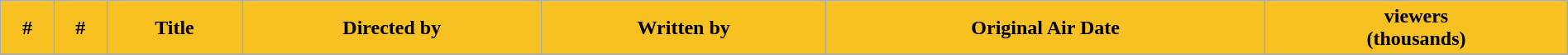<table class="wikitable plainrowheaders" style="width:100%;">
<tr style="color:black">
<th style="background: #f7c121;">#</th>
<th style="background: #f7c121;">#</th>
<th style="background: #f7c121;">Title</th>
<th style="background: #f7c121;">Directed by</th>
<th style="background: #f7c121;">Written by</th>
<th style="background: #f7c121;">Original Air Date</th>
<th style="background: #f7c121;">viewers<br> (thousands)</th>
</tr>
<tr>
</tr>
</table>
